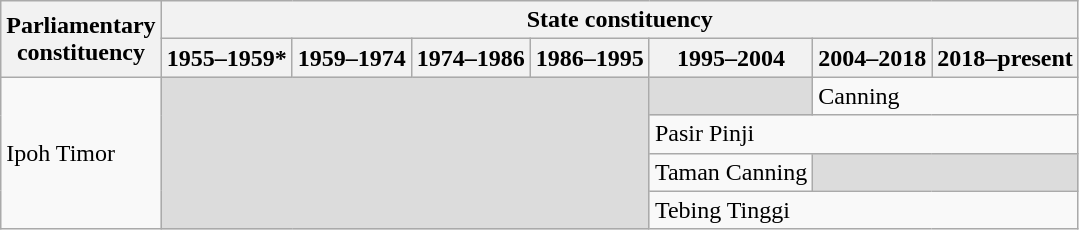<table class="wikitable">
<tr>
<th rowspan="2">Parliamentary<br>constituency</th>
<th colspan="7">State constituency</th>
</tr>
<tr>
<th>1955–1959*</th>
<th>1959–1974</th>
<th>1974–1986</th>
<th>1986–1995</th>
<th>1995–2004</th>
<th>2004–2018</th>
<th>2018–present</th>
</tr>
<tr>
<td rowspan="4">Ipoh Timor</td>
<td colspan="4" rowspan="4" bgcolor="dcdcdc"></td>
<td bgcolor="dcdcdc"></td>
<td colspan="2">Canning</td>
</tr>
<tr>
<td colspan="3">Pasir Pinji</td>
</tr>
<tr>
<td>Taman Canning</td>
<td colspan="2" bgcolor="dcdcdc"></td>
</tr>
<tr>
<td colspan="3">Tebing Tinggi</td>
</tr>
</table>
